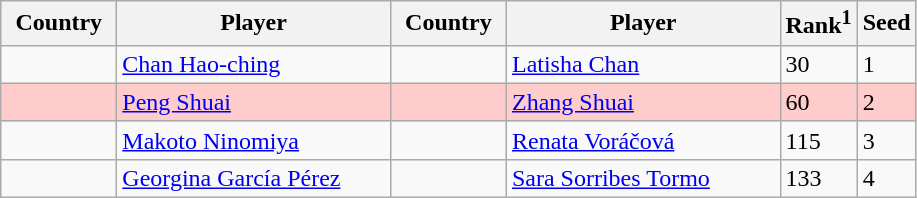<table class="sortable wikitable">
<tr>
<th width="70">Country</th>
<th width="175">Player</th>
<th width="70">Country</th>
<th width="175">Player</th>
<th>Rank<sup>1</sup></th>
<th>Seed</th>
</tr>
<tr>
<td></td>
<td><a href='#'>Chan Hao-ching</a></td>
<td></td>
<td><a href='#'>Latisha Chan</a></td>
<td>30</td>
<td>1</td>
</tr>
<tr style="background:#fcc;">
<td></td>
<td><a href='#'>Peng Shuai</a></td>
<td></td>
<td><a href='#'>Zhang Shuai</a></td>
<td>60</td>
<td>2</td>
</tr>
<tr>
<td></td>
<td><a href='#'>Makoto Ninomiya</a></td>
<td></td>
<td><a href='#'>Renata Voráčová</a></td>
<td>115</td>
<td>3</td>
</tr>
<tr>
<td></td>
<td><a href='#'>Georgina García Pérez</a></td>
<td></td>
<td><a href='#'>Sara Sorribes Tormo</a></td>
<td>133</td>
<td>4</td>
</tr>
</table>
